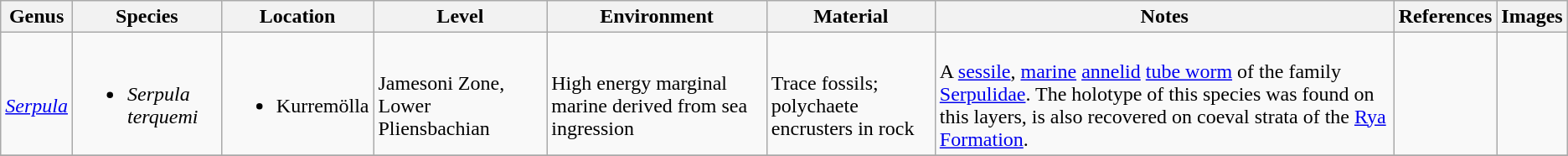<table class = "wikitable">
<tr>
<th>Genus</th>
<th>Species</th>
<th>Location</th>
<th>Level</th>
<th>Environment</th>
<th>Material</th>
<th>Notes</th>
<th>References</th>
<th>Images</th>
</tr>
<tr>
<td><br><em><a href='#'>Serpula</a></em></td>
<td><br><ul><li><em>Serpula terquemi</em></li></ul></td>
<td><br><ul><li>Kurremölla</li></ul></td>
<td><br>Jamesoni Zone, Lower Pliensbachian</td>
<td><br>High energy marginal marine derived from sea ingression</td>
<td><br>Trace fossils; polychaete encrusters in rock</td>
<td><br>A <a href='#'>sessile</a>, <a href='#'>marine</a> <a href='#'>annelid</a> <a href='#'>tube worm</a> of the family <a href='#'>Serpulidae</a>. The holotype of this species was found on this layers, is also recovered on coeval strata of the <a href='#'>Rya Formation</a>.</td>
<td><br></td>
<td><br></td>
</tr>
<tr>
</tr>
</table>
